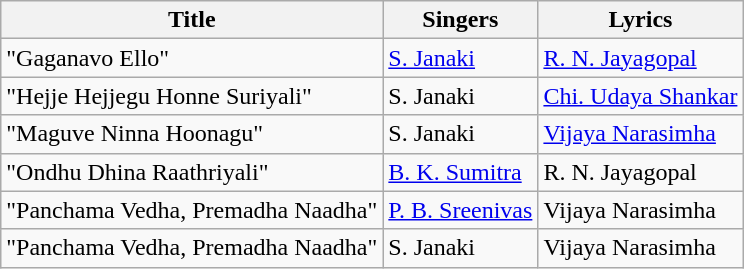<table class="wikitable sortable">
<tr>
<th>Title</th>
<th>Singers</th>
<th>Lyrics</th>
</tr>
<tr>
<td>"Gaganavo Ello"</td>
<td><a href='#'>S. Janaki</a></td>
<td><a href='#'>R. N. Jayagopal</a></td>
</tr>
<tr>
<td>"Hejje Hejjegu Honne Suriyali"</td>
<td>S. Janaki</td>
<td><a href='#'>Chi. Udaya Shankar</a></td>
</tr>
<tr>
<td>"Maguve Ninna Hoonagu"</td>
<td>S. Janaki</td>
<td><a href='#'>Vijaya Narasimha</a></td>
</tr>
<tr>
<td>"Ondhu Dhina Raathriyali"</td>
<td><a href='#'>B. K. Sumitra</a></td>
<td>R. N. Jayagopal</td>
</tr>
<tr>
<td>"Panchama Vedha, Premadha Naadha"</td>
<td><a href='#'>P. B. Sreenivas</a></td>
<td>Vijaya Narasimha</td>
</tr>
<tr>
<td>"Panchama Vedha, Premadha Naadha"</td>
<td>S. Janaki</td>
<td>Vijaya Narasimha</td>
</tr>
</table>
